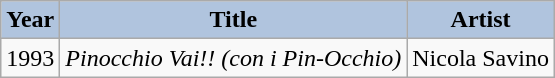<table class="wikitable">
<tr>
<th style="background:#B0C4DE;">Year</th>
<th style="background:#B0C4DE;">Title</th>
<th style="background:#B0C4DE;">Artist</th>
</tr>
<tr>
<td>1993</td>
<td><em>Pinocchio Vai!! (con i Pin-Occhio)</em></td>
<td>Nicola Savino</td>
</tr>
</table>
